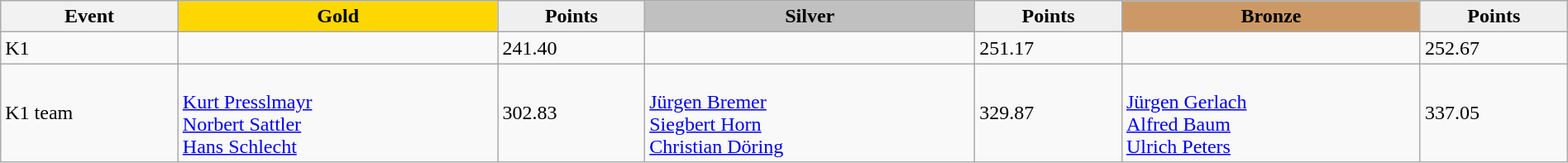<table class="wikitable" width=100%>
<tr>
<th>Event</th>
<td align=center bgcolor="gold"><strong>Gold</strong></td>
<td align=center bgcolor="EFEFEF"><strong>Points</strong></td>
<td align=center bgcolor="silver"><strong>Silver</strong></td>
<td align=center bgcolor="EFEFEF"><strong>Points</strong></td>
<td align=center bgcolor="CC9966"><strong>Bronze</strong></td>
<td align=center bgcolor="EFEFEF"><strong>Points</strong></td>
</tr>
<tr>
<td>K1</td>
<td></td>
<td>241.40</td>
<td></td>
<td>251.17</td>
<td></td>
<td>252.67</td>
</tr>
<tr>
<td>K1 team</td>
<td><br><a href='#'>Kurt Presslmayr</a><br><a href='#'>Norbert Sattler</a><br><a href='#'>Hans Schlecht</a></td>
<td>302.83</td>
<td><br><a href='#'>Jürgen Bremer</a><br><a href='#'>Siegbert Horn</a><br><a href='#'>Christian Döring</a></td>
<td>329.87</td>
<td><br><a href='#'>Jürgen Gerlach</a><br><a href='#'>Alfred Baum</a><br><a href='#'>Ulrich Peters</a></td>
<td>337.05</td>
</tr>
</table>
